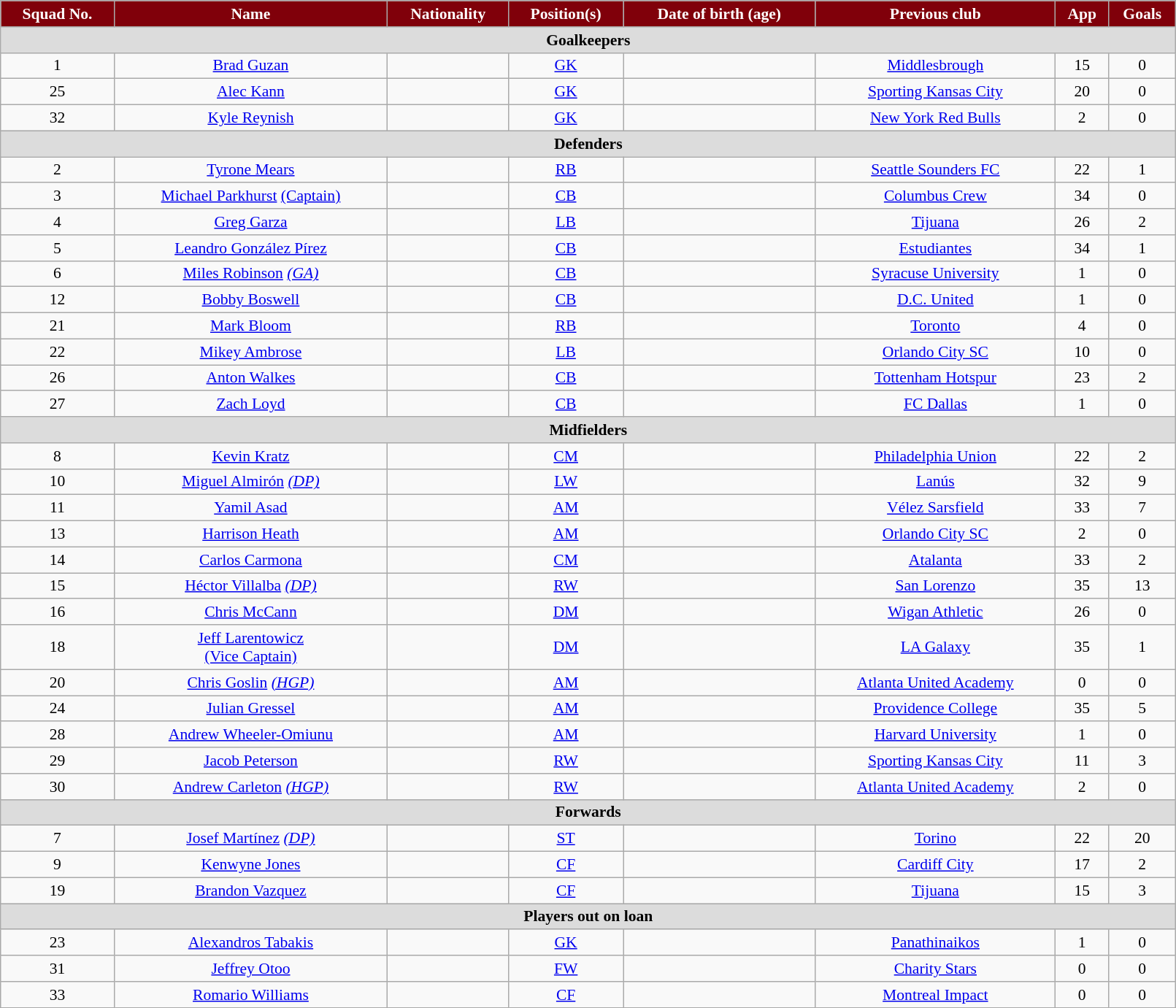<table class="wikitable" style="text-align:center; font-size:90%; width:85%">
<tr>
<th style="background:#80000a; color:#fff; text-align:center;">Squad No.</th>
<th style="background:#80000a; color:#fff; text-align:center;">Name</th>
<th style="background:#80000a; color:#fff; text-align:center;">Nationality</th>
<th style="background:#80000a; color:#fff; text-align:center;">Position(s)</th>
<th style="background:#80000a; color:#fff; text-align:center;">Date of birth (age)</th>
<th style="background:#80000a; color:#fff; text-align:center;">Previous club</th>
<th style="background:#80000a; color:#fff; text-align:center;">App</th>
<th style="background:#80000a; color:#fff; text-align:center;">Goals</th>
</tr>
<tr>
<th colspan="8" style="background:#dcdcdc; text-align:center;">Goalkeepers</th>
</tr>
<tr>
<td>1</td>
<td><a href='#'>Brad Guzan</a></td>
<td></td>
<td><a href='#'>GK</a></td>
<td></td>
<td> <a href='#'>Middlesbrough</a></td>
<td>15</td>
<td>0</td>
</tr>
<tr>
<td>25</td>
<td><a href='#'>Alec Kann</a></td>
<td></td>
<td><a href='#'>GK</a></td>
<td></td>
<td> <a href='#'>Sporting Kansas City</a></td>
<td>20</td>
<td>0</td>
</tr>
<tr>
<td>32</td>
<td><a href='#'>Kyle Reynish</a></td>
<td></td>
<td><a href='#'>GK</a></td>
<td></td>
<td> <a href='#'>New York Red Bulls</a></td>
<td>2</td>
<td>0</td>
</tr>
<tr>
<th colspan="8" style="background:#dcdcdc; text-align:center;">Defenders</th>
</tr>
<tr>
<td>2</td>
<td><a href='#'>Tyrone Mears</a></td>
<td></td>
<td><a href='#'>RB</a></td>
<td></td>
<td> <a href='#'>Seattle Sounders FC</a></td>
<td>22</td>
<td>1</td>
</tr>
<tr>
<td>3</td>
<td><a href='#'>Michael Parkhurst</a> <a href='#'>(Captain)</a></td>
<td></td>
<td><a href='#'>CB</a></td>
<td></td>
<td> <a href='#'>Columbus Crew</a></td>
<td>34</td>
<td>0</td>
</tr>
<tr>
<td>4</td>
<td><a href='#'>Greg Garza</a></td>
<td></td>
<td><a href='#'>LB</a></td>
<td></td>
<td> <a href='#'>Tijuana</a></td>
<td>26</td>
<td>2</td>
</tr>
<tr>
<td>5</td>
<td><a href='#'>Leandro González Pírez</a></td>
<td></td>
<td><a href='#'>CB</a></td>
<td></td>
<td> <a href='#'>Estudiantes</a></td>
<td>34</td>
<td>1</td>
</tr>
<tr>
<td>6</td>
<td><a href='#'>Miles Robinson</a> <em><a href='#'>(GA)</a></em></td>
<td></td>
<td><a href='#'>CB</a></td>
<td></td>
<td> <a href='#'>Syracuse University</a></td>
<td>1</td>
<td>0</td>
</tr>
<tr>
<td>12</td>
<td><a href='#'>Bobby Boswell</a></td>
<td></td>
<td><a href='#'>CB</a></td>
<td></td>
<td> <a href='#'>D.C. United</a></td>
<td>1</td>
<td>0</td>
</tr>
<tr>
<td>21</td>
<td><a href='#'>Mark Bloom</a></td>
<td></td>
<td><a href='#'>RB</a></td>
<td></td>
<td> <a href='#'>Toronto</a></td>
<td>4</td>
<td>0</td>
</tr>
<tr>
<td>22</td>
<td><a href='#'>Mikey Ambrose</a></td>
<td></td>
<td><a href='#'>LB</a></td>
<td></td>
<td> <a href='#'>Orlando City SC</a></td>
<td>10</td>
<td>0</td>
</tr>
<tr>
<td>26</td>
<td><a href='#'>Anton Walkes</a></td>
<td></td>
<td><a href='#'>CB</a></td>
<td></td>
<td> <a href='#'>Tottenham Hotspur</a></td>
<td>23</td>
<td>2</td>
</tr>
<tr>
<td>27</td>
<td><a href='#'>Zach Loyd</a></td>
<td></td>
<td><a href='#'>CB</a></td>
<td></td>
<td> <a href='#'>FC Dallas</a></td>
<td>1</td>
<td>0</td>
</tr>
<tr>
<th colspan="8" style="background:#dcdcdc; text-align:center;">Midfielders</th>
</tr>
<tr>
<td>8</td>
<td><a href='#'>Kevin Kratz</a></td>
<td></td>
<td><a href='#'>CM</a></td>
<td></td>
<td> <a href='#'>Philadelphia Union</a></td>
<td>22</td>
<td>2</td>
</tr>
<tr>
<td>10</td>
<td><a href='#'>Miguel Almirón</a> <em><a href='#'>(DP)</a></em></td>
<td></td>
<td><a href='#'>LW</a></td>
<td></td>
<td> <a href='#'>Lanús</a></td>
<td>32</td>
<td>9</td>
</tr>
<tr>
<td>11</td>
<td><a href='#'>Yamil Asad</a></td>
<td></td>
<td><a href='#'>AM</a></td>
<td></td>
<td> <a href='#'>Vélez Sarsfield</a></td>
<td>33</td>
<td>7</td>
</tr>
<tr>
<td>13</td>
<td><a href='#'>Harrison Heath</a></td>
<td></td>
<td><a href='#'>AM</a></td>
<td></td>
<td> <a href='#'>Orlando City SC</a></td>
<td>2</td>
<td>0</td>
</tr>
<tr>
<td>14</td>
<td><a href='#'>Carlos Carmona</a></td>
<td></td>
<td><a href='#'>CM</a></td>
<td></td>
<td> <a href='#'>Atalanta</a></td>
<td>33</td>
<td>2</td>
</tr>
<tr>
<td>15</td>
<td><a href='#'>Héctor Villalba</a> <em><a href='#'>(DP)</a></em></td>
<td></td>
<td><a href='#'>RW</a></td>
<td></td>
<td> <a href='#'>San Lorenzo</a></td>
<td>35</td>
<td>13</td>
</tr>
<tr>
<td>16</td>
<td><a href='#'>Chris McCann</a></td>
<td></td>
<td><a href='#'>DM</a></td>
<td></td>
<td> <a href='#'>Wigan Athletic</a></td>
<td>26</td>
<td>0</td>
</tr>
<tr>
<td>18</td>
<td><a href='#'>Jeff Larentowicz</a><br><a href='#'>(Vice Captain)</a></td>
<td></td>
<td><a href='#'>DM</a></td>
<td></td>
<td> <a href='#'>LA Galaxy</a></td>
<td>35</td>
<td>1</td>
</tr>
<tr>
<td>20</td>
<td><a href='#'>Chris Goslin</a> <em><a href='#'>(HGP)</a></em></td>
<td></td>
<td><a href='#'>AM</a></td>
<td></td>
<td> <a href='#'>Atlanta United Academy</a></td>
<td>0</td>
<td>0</td>
</tr>
<tr>
<td>24</td>
<td><a href='#'>Julian Gressel</a></td>
<td></td>
<td><a href='#'>AM</a></td>
<td></td>
<td> <a href='#'>Providence College</a></td>
<td>35</td>
<td>5</td>
</tr>
<tr>
<td>28</td>
<td><a href='#'>Andrew Wheeler-Omiunu</a></td>
<td></td>
<td><a href='#'>AM</a></td>
<td></td>
<td> <a href='#'>Harvard University</a></td>
<td>1</td>
<td>0</td>
</tr>
<tr>
<td>29</td>
<td><a href='#'>Jacob Peterson</a></td>
<td></td>
<td><a href='#'>RW</a></td>
<td></td>
<td> <a href='#'>Sporting Kansas City</a></td>
<td>11</td>
<td>3</td>
</tr>
<tr>
<td>30</td>
<td><a href='#'>Andrew Carleton</a> <em><a href='#'>(HGP)</a></em></td>
<td></td>
<td><a href='#'>RW</a></td>
<td></td>
<td> <a href='#'>Atlanta United Academy</a></td>
<td>2</td>
<td>0</td>
</tr>
<tr>
<th colspan="8" style="background:#dcdcdc; text-align:center;">Forwards</th>
</tr>
<tr>
<td>7</td>
<td><a href='#'>Josef Martínez</a> <em><a href='#'>(DP)</a></em></td>
<td></td>
<td><a href='#'>ST</a></td>
<td></td>
<td> <a href='#'>Torino</a></td>
<td>22</td>
<td>20</td>
</tr>
<tr>
<td>9</td>
<td><a href='#'>Kenwyne Jones</a></td>
<td></td>
<td><a href='#'>CF</a></td>
<td></td>
<td> <a href='#'>Cardiff City</a></td>
<td>17</td>
<td>2</td>
</tr>
<tr>
<td>19</td>
<td><a href='#'>Brandon Vazquez</a></td>
<td></td>
<td><a href='#'>CF</a></td>
<td></td>
<td> <a href='#'>Tijuana</a></td>
<td>15</td>
<td>3</td>
</tr>
<tr>
<th colspan="8" style="background:#dcdcdc; text-align:center;">Players out on loan</th>
</tr>
<tr>
<td>23</td>
<td><a href='#'>Alexandros Tabakis</a></td>
<td></td>
<td><a href='#'>GK</a></td>
<td></td>
<td> <a href='#'>Panathinaikos</a></td>
<td>1</td>
<td>0</td>
</tr>
<tr>
<td>31</td>
<td><a href='#'>Jeffrey Otoo</a></td>
<td></td>
<td><a href='#'>FW</a></td>
<td></td>
<td> <a href='#'>Charity Stars</a></td>
<td>0</td>
<td>0</td>
</tr>
<tr>
<td>33</td>
<td><a href='#'>Romario Williams</a></td>
<td></td>
<td><a href='#'>CF</a></td>
<td></td>
<td> <a href='#'>Montreal Impact</a></td>
<td>0</td>
<td>0</td>
</tr>
</table>
